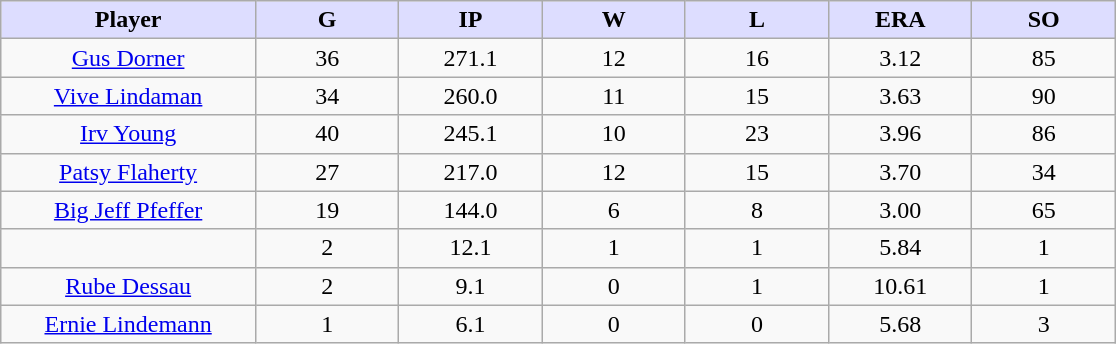<table class="wikitable sortable">
<tr>
<th style="background:#ddf; width:16%;">Player</th>
<th style="background:#ddf; width:9%;">G</th>
<th style="background:#ddf; width:9%;">IP</th>
<th style="background:#ddf; width:9%;">W</th>
<th style="background:#ddf; width:9%;">L</th>
<th style="background:#ddf; width:9%;">ERA</th>
<th style="background:#ddf; width:9%;">SO</th>
</tr>
<tr style="text-align:center;">
<td><a href='#'>Gus Dorner</a></td>
<td>36</td>
<td>271.1</td>
<td>12</td>
<td>16</td>
<td>3.12</td>
<td>85</td>
</tr>
<tr align=center>
<td><a href='#'>Vive Lindaman</a></td>
<td>34</td>
<td>260.0</td>
<td>11</td>
<td>15</td>
<td>3.63</td>
<td>90</td>
</tr>
<tr align=center>
<td><a href='#'>Irv Young</a></td>
<td>40</td>
<td>245.1</td>
<td>10</td>
<td>23</td>
<td>3.96</td>
<td>86</td>
</tr>
<tr align=center>
<td><a href='#'>Patsy Flaherty</a></td>
<td>27</td>
<td>217.0</td>
<td>12</td>
<td>15</td>
<td>3.70</td>
<td>34</td>
</tr>
<tr align=center>
<td><a href='#'>Big Jeff Pfeffer</a></td>
<td>19</td>
<td>144.0</td>
<td>6</td>
<td>8</td>
<td>3.00</td>
<td>65</td>
</tr>
<tr align=center>
<td></td>
<td>2</td>
<td>12.1</td>
<td>1</td>
<td>1</td>
<td>5.84</td>
<td>1</td>
</tr>
<tr align=center>
<td><a href='#'>Rube Dessau</a></td>
<td>2</td>
<td>9.1</td>
<td>0</td>
<td>1</td>
<td>10.61</td>
<td>1</td>
</tr>
<tr align=center>
<td><a href='#'>Ernie Lindemann</a></td>
<td>1</td>
<td>6.1</td>
<td>0</td>
<td>0</td>
<td>5.68</td>
<td>3</td>
</tr>
</table>
